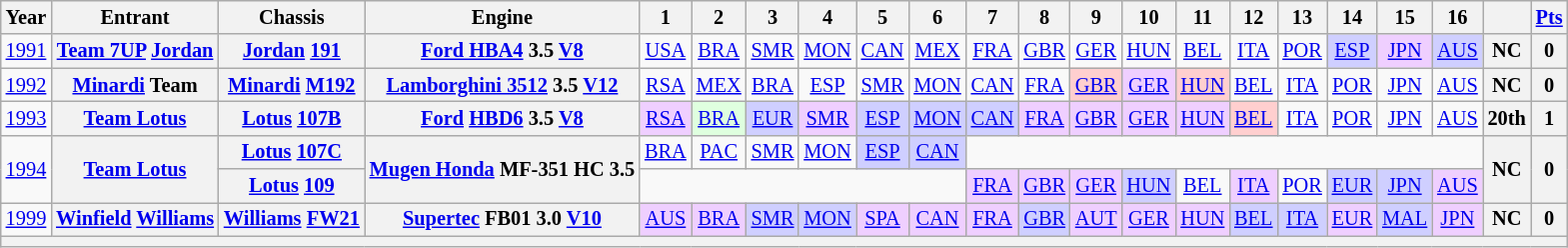<table class="wikitable" style="text-align:center; font-size:85%">
<tr>
<th>Year</th>
<th>Entrant</th>
<th>Chassis</th>
<th>Engine</th>
<th>1</th>
<th>2</th>
<th>3</th>
<th>4</th>
<th>5</th>
<th>6</th>
<th>7</th>
<th>8</th>
<th>9</th>
<th>10</th>
<th>11</th>
<th>12</th>
<th>13</th>
<th>14</th>
<th>15</th>
<th>16</th>
<th></th>
<th><a href='#'>Pts</a></th>
</tr>
<tr>
<td><a href='#'>1991</a></td>
<th nowrap><a href='#'>Team 7UP</a> <a href='#'>Jordan</a></th>
<th nowrap><a href='#'>Jordan</a> <a href='#'>191</a></th>
<th nowrap><a href='#'>Ford HBA4</a> 3.5 <a href='#'>V8</a></th>
<td><a href='#'>USA</a></td>
<td><a href='#'>BRA</a></td>
<td><a href='#'>SMR</a></td>
<td><a href='#'>MON</a></td>
<td><a href='#'>CAN</a></td>
<td><a href='#'>MEX</a></td>
<td><a href='#'>FRA</a></td>
<td><a href='#'>GBR</a></td>
<td><a href='#'>GER</a></td>
<td><a href='#'>HUN</a></td>
<td><a href='#'>BEL</a></td>
<td><a href='#'>ITA</a></td>
<td><a href='#'>POR</a></td>
<td style="background:#cfcfff;"><a href='#'>ESP</a><br></td>
<td style="background:#efcfff;"><a href='#'>JPN</a><br></td>
<td style="background:#cfcfff;"><a href='#'>AUS</a><br></td>
<th>NC</th>
<th>0</th>
</tr>
<tr>
<td><a href='#'>1992</a></td>
<th nowrap><a href='#'>Minardi</a> Team</th>
<th nowrap><a href='#'>Minardi</a> <a href='#'>M192</a></th>
<th nowrap><a href='#'>Lamborghini 3512</a> 3.5 <a href='#'>V12</a></th>
<td><a href='#'>RSA</a></td>
<td><a href='#'>MEX</a></td>
<td><a href='#'>BRA</a></td>
<td><a href='#'>ESP</a></td>
<td><a href='#'>SMR</a></td>
<td><a href='#'>MON</a></td>
<td><a href='#'>CAN</a></td>
<td><a href='#'>FRA</a></td>
<td style="background:#ffcfcf;"><a href='#'>GBR</a><br></td>
<td style="background:#efcfff;"><a href='#'>GER</a><br></td>
<td style="background:#ffcfcf;"><a href='#'>HUN</a><br></td>
<td><a href='#'>BEL</a></td>
<td><a href='#'>ITA</a></td>
<td><a href='#'>POR</a></td>
<td><a href='#'>JPN</a></td>
<td><a href='#'>AUS</a></td>
<th>NC</th>
<th>0</th>
</tr>
<tr>
<td><a href='#'>1993</a></td>
<th nowrap><a href='#'>Team Lotus</a></th>
<th nowrap><a href='#'>Lotus</a> <a href='#'>107B</a></th>
<th nowrap><a href='#'>Ford</a> <a href='#'>HBD6</a> 3.5 <a href='#'>V8</a></th>
<td style="background:#efcfff;"><a href='#'>RSA</a><br></td>
<td style="background:#dfffdf;"><a href='#'>BRA</a><br></td>
<td style="background:#cfcfff;"><a href='#'>EUR</a><br></td>
<td style="background:#efcfff;"><a href='#'>SMR</a><br></td>
<td style="background:#cfcfff;"><a href='#'>ESP</a><br></td>
<td style="background:#cfcfff;"><a href='#'>MON</a><br></td>
<td style="background:#cfcfff;"><a href='#'>CAN</a><br></td>
<td style="background:#efcfff;"><a href='#'>FRA</a><br></td>
<td style="background:#efcfff;"><a href='#'>GBR</a><br></td>
<td style="background:#efcfff;"><a href='#'>GER</a><br></td>
<td style="background:#efcfff;"><a href='#'>HUN</a><br></td>
<td style="background:#ffcfcf"><a href='#'>BEL</a><br></td>
<td><a href='#'>ITA</a></td>
<td><a href='#'>POR</a></td>
<td><a href='#'>JPN</a></td>
<td><a href='#'>AUS</a></td>
<th>20th</th>
<th>1</th>
</tr>
<tr>
<td rowspan=2><a href='#'>1994</a></td>
<th rowspan=2 nowrap><a href='#'>Team Lotus</a></th>
<th nowrap><a href='#'>Lotus</a> <a href='#'>107C</a></th>
<th rowspan=2 nowrap><a href='#'>Mugen Honda</a> MF-351 HC 3.5</th>
<td><a href='#'>BRA</a></td>
<td><a href='#'>PAC</a></td>
<td><a href='#'>SMR</a></td>
<td><a href='#'>MON</a></td>
<td style="background:#cfcfff;"><a href='#'>ESP</a><br></td>
<td style="background:#cfcfff;"><a href='#'>CAN</a><br></td>
<td colspan=10></td>
<th rowspan=2>NC</th>
<th rowspan=2>0</th>
</tr>
<tr>
<th nowrap><a href='#'>Lotus</a> <a href='#'>109</a></th>
<td colspan=6></td>
<td style="background:#efcfff;"><a href='#'>FRA</a><br></td>
<td style="background:#efcfff;"><a href='#'>GBR</a><br></td>
<td style="background:#efcfff;"><a href='#'>GER</a><br></td>
<td style="background:#cfcfff;"><a href='#'>HUN</a><br></td>
<td><a href='#'>BEL</a></td>
<td style="background:#efcfff;"><a href='#'>ITA</a><br></td>
<td><a href='#'>POR</a></td>
<td style="background:#cfcfff;"><a href='#'>EUR</a><br></td>
<td style="background:#cfcfff;"><a href='#'>JPN</a><br></td>
<td style="background:#efcfff;"><a href='#'>AUS</a><br></td>
</tr>
<tr>
<td><a href='#'>1999</a></td>
<th nowrap><a href='#'>Winfield</a> <a href='#'>Williams</a></th>
<th nowrap><a href='#'>Williams</a> <a href='#'>FW21</a></th>
<th nowrap><a href='#'>Supertec</a> FB01 3.0 <a href='#'>V10</a></th>
<td style="background:#efcfff;"><a href='#'>AUS</a><br></td>
<td style="background:#efcfff;"><a href='#'>BRA</a><br></td>
<td style="background:#cfcfff;"><a href='#'>SMR</a><br></td>
<td style="background:#cfcfff;"><a href='#'>MON</a><br></td>
<td style="background:#efcfff;"><a href='#'>SPA</a><br></td>
<td style="background:#efcfff;"><a href='#'>CAN</a><br></td>
<td style="background:#efcfff;"><a href='#'>FRA</a><br></td>
<td style="background:#cfcfff;"><a href='#'>GBR</a><br></td>
<td style="background:#efcfff;"><a href='#'>AUT</a><br></td>
<td style="background:#efcfff;"><a href='#'>GER</a><br></td>
<td style="background:#efcfff;"><a href='#'>HUN</a><br></td>
<td style="background:#cfcfff;"><a href='#'>BEL</a><br></td>
<td style="background:#cfcfff;"><a href='#'>ITA</a><br></td>
<td style="background:#efcfff;"><a href='#'>EUR</a><br></td>
<td style="background:#cfcfff;"><a href='#'>MAL</a><br></td>
<td style="background:#efcfff;"><a href='#'>JPN</a><br></td>
<th>NC</th>
<th>0</th>
</tr>
<tr>
<th colspan="22"></th>
</tr>
</table>
